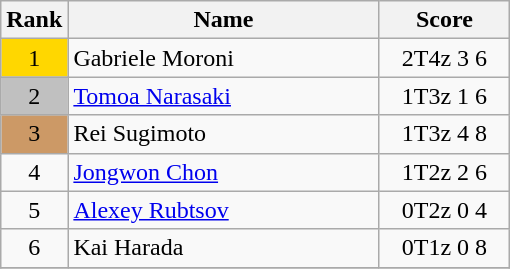<table class="wikitable">
<tr>
<th>Rank</th>
<th width = "200">Name</th>
<th width = "80">Score</th>
</tr>
<tr>
<td align="center" style="background: gold">1</td>
<td> Gabriele Moroni</td>
<td align="center">2T4z 3 6</td>
</tr>
<tr>
<td align="center" style="background: silver">2</td>
<td> <a href='#'>Tomoa Narasaki</a></td>
<td align="center">1T3z 1 6</td>
</tr>
<tr>
<td align="center" style="background: #cc9966">3</td>
<td> Rei Sugimoto</td>
<td align="center">1T3z 4 8</td>
</tr>
<tr>
<td align="center">4</td>
<td> <a href='#'>Jongwon Chon</a></td>
<td align="center">1T2z 2 6</td>
</tr>
<tr>
<td align="center">5</td>
<td> <a href='#'>Alexey Rubtsov</a></td>
<td align="center">0T2z 0 4</td>
</tr>
<tr>
<td align="center">6</td>
<td> Kai Harada</td>
<td align="center">0T1z 0 8</td>
</tr>
<tr>
</tr>
</table>
